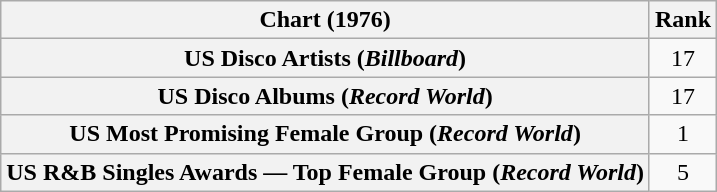<table class="wikitable sortable plainrowheaders">
<tr>
<th>Chart (1976)</th>
<th>Rank</th>
</tr>
<tr>
<th scope="row">US Disco Artists (<em>Billboard</em>)</th>
<td style="text-align:center;">17</td>
</tr>
<tr>
<th scope="row">US Disco Albums (<em>Record World</em>)</th>
<td style="text-align:center;">17</td>
</tr>
<tr>
<th scope="row">US Most Promising Female Group (<em>Record World</em>)</th>
<td style="text-align:center;">1</td>
</tr>
<tr>
<th scope="row">US R&B Singles Awards — Top Female Group (<em>Record World</em>)</th>
<td style="text-align:center;">5</td>
</tr>
</table>
